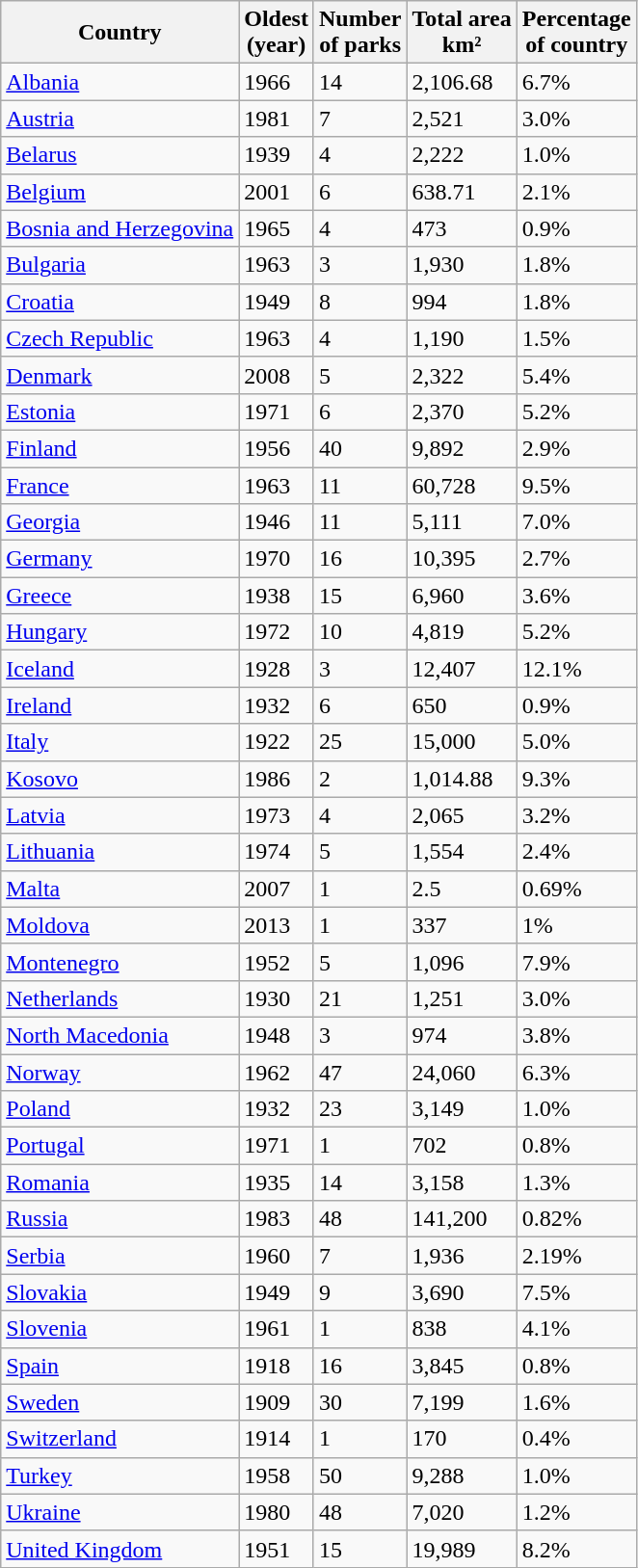<table class="wikitable sortable">
<tr>
<th>Country</th>
<th>Oldest<br>(year)</th>
<th>Number<br>of parks</th>
<th>Total area<br> km²</th>
<th>Percentage <br>of country</th>
</tr>
<tr>
<td><a href='#'>Albania</a></td>
<td>1966</td>
<td>14</td>
<td>2,106.68</td>
<td>6.7%</td>
</tr>
<tr>
<td><a href='#'>Austria</a></td>
<td>1981</td>
<td>7</td>
<td>2,521</td>
<td>3.0%</td>
</tr>
<tr>
<td><a href='#'>Belarus</a></td>
<td>1939</td>
<td>4</td>
<td>2,222</td>
<td>1.0%</td>
</tr>
<tr>
<td><a href='#'>Belgium</a></td>
<td>2001</td>
<td>6</td>
<td>638.71</td>
<td>2.1%</td>
</tr>
<tr>
<td><a href='#'>Bosnia and Herzegovina</a></td>
<td>1965</td>
<td>4</td>
<td>473</td>
<td>0.9%</td>
</tr>
<tr>
<td><a href='#'>Bulgaria</a></td>
<td>1963</td>
<td>3</td>
<td>1,930</td>
<td>1.8%</td>
</tr>
<tr>
<td><a href='#'>Croatia</a></td>
<td>1949</td>
<td>8</td>
<td>994</td>
<td>1.8%</td>
</tr>
<tr>
<td><a href='#'>Czech Republic</a></td>
<td>1963</td>
<td>4</td>
<td>1,190</td>
<td>1.5%</td>
</tr>
<tr>
<td><a href='#'>Denmark</a></td>
<td>2008</td>
<td>5</td>
<td>2,322</td>
<td>5.4%</td>
</tr>
<tr>
<td><a href='#'>Estonia</a></td>
<td>1971</td>
<td>6</td>
<td>2,370</td>
<td>5.2%</td>
</tr>
<tr>
<td><a href='#'>Finland</a></td>
<td>1956</td>
<td>40</td>
<td>9,892</td>
<td>2.9%</td>
</tr>
<tr>
<td><a href='#'>France</a></td>
<td>1963</td>
<td>11</td>
<td>60,728</td>
<td>9.5%</td>
</tr>
<tr>
<td><a href='#'>Georgia</a></td>
<td>1946</td>
<td>11</td>
<td>5,111</td>
<td>7.0%</td>
</tr>
<tr>
<td><a href='#'>Germany</a></td>
<td>1970</td>
<td>16</td>
<td>10,395</td>
<td>2.7%</td>
</tr>
<tr>
<td><a href='#'>Greece</a></td>
<td>1938</td>
<td>15</td>
<td>6,960</td>
<td>3.6%</td>
</tr>
<tr>
<td><a href='#'>Hungary</a></td>
<td>1972</td>
<td>10</td>
<td>4,819</td>
<td>5.2%</td>
</tr>
<tr>
<td><a href='#'>Iceland</a></td>
<td>1928</td>
<td>3</td>
<td>12,407</td>
<td>12.1%</td>
</tr>
<tr>
<td><a href='#'>Ireland</a></td>
<td>1932</td>
<td>6</td>
<td>650</td>
<td>0.9%</td>
</tr>
<tr>
<td><a href='#'>Italy</a></td>
<td>1922</td>
<td>25</td>
<td>15,000</td>
<td>5.0%</td>
</tr>
<tr>
<td><a href='#'>Kosovo</a></td>
<td>1986</td>
<td>2</td>
<td>1,014.88</td>
<td>9.3%</td>
</tr>
<tr>
<td><a href='#'>Latvia</a></td>
<td>1973</td>
<td>4</td>
<td>2,065</td>
<td>3.2%</td>
</tr>
<tr>
<td><a href='#'>Lithuania</a></td>
<td>1974</td>
<td>5</td>
<td>1,554</td>
<td>2.4%</td>
</tr>
<tr>
<td><a href='#'>Malta</a></td>
<td>2007</td>
<td>1</td>
<td>2.5</td>
<td>0.69%</td>
</tr>
<tr>
<td><a href='#'>Moldova</a></td>
<td>2013</td>
<td>1</td>
<td>337</td>
<td>1%</td>
</tr>
<tr>
<td><a href='#'>Montenegro</a></td>
<td>1952</td>
<td>5</td>
<td>1,096</td>
<td>7.9%</td>
</tr>
<tr>
<td><a href='#'>Netherlands</a></td>
<td>1930</td>
<td>21</td>
<td>1,251</td>
<td>3.0%</td>
</tr>
<tr>
<td><a href='#'>North Macedonia</a></td>
<td>1948</td>
<td>3</td>
<td>974</td>
<td>3.8%</td>
</tr>
<tr>
<td><a href='#'>Norway</a></td>
<td>1962</td>
<td>47</td>
<td>24,060</td>
<td>6.3%</td>
</tr>
<tr>
<td><a href='#'>Poland</a></td>
<td>1932</td>
<td>23</td>
<td>3,149</td>
<td>1.0%</td>
</tr>
<tr>
<td><a href='#'>Portugal</a></td>
<td>1971</td>
<td>1</td>
<td>702</td>
<td>0.8%</td>
</tr>
<tr>
<td><a href='#'>Romania</a></td>
<td>1935</td>
<td>14</td>
<td>3,158</td>
<td>1.3%</td>
</tr>
<tr>
<td><a href='#'>Russia</a></td>
<td>1983</td>
<td>48</td>
<td>141,200</td>
<td>0.82%</td>
</tr>
<tr>
<td><a href='#'>Serbia</a></td>
<td>1960</td>
<td>7</td>
<td>1,936</td>
<td>2.19%</td>
</tr>
<tr>
<td><a href='#'>Slovakia</a></td>
<td>1949</td>
<td>9</td>
<td>3,690</td>
<td>7.5%</td>
</tr>
<tr>
<td><a href='#'>Slovenia</a></td>
<td>1961</td>
<td>1</td>
<td>838</td>
<td>4.1%</td>
</tr>
<tr>
<td><a href='#'>Spain</a></td>
<td>1918</td>
<td>16</td>
<td>3,845</td>
<td>0.8%</td>
</tr>
<tr>
<td><a href='#'>Sweden</a></td>
<td>1909</td>
<td>30</td>
<td>7,199</td>
<td>1.6%</td>
</tr>
<tr>
<td><a href='#'>Switzerland</a></td>
<td>1914</td>
<td>1</td>
<td>170</td>
<td>0.4%</td>
</tr>
<tr>
<td><a href='#'>Turkey</a></td>
<td>1958</td>
<td>50</td>
<td>9,288</td>
<td>1.0%</td>
</tr>
<tr>
<td><a href='#'>Ukraine</a></td>
<td>1980</td>
<td>48</td>
<td>7,020</td>
<td>1.2%</td>
</tr>
<tr>
<td><a href='#'>United Kingdom</a></td>
<td>1951</td>
<td>15</td>
<td>19,989</td>
<td>8.2%</td>
</tr>
</table>
